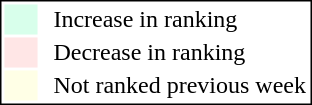<table style="border:1px solid black; float:right;">
<tr>
<td style="background:#D8FFEB; width:20px;"></td>
<td> </td>
<td>Increase in ranking</td>
</tr>
<tr>
<td style="background:#FFE6E6; width:20px;"></td>
<td> </td>
<td>Decrease in ranking</td>
</tr>
<tr>
<td style="background:#FFFFE6; width:20px;"></td>
<td> </td>
<td>Not ranked previous week</td>
</tr>
</table>
